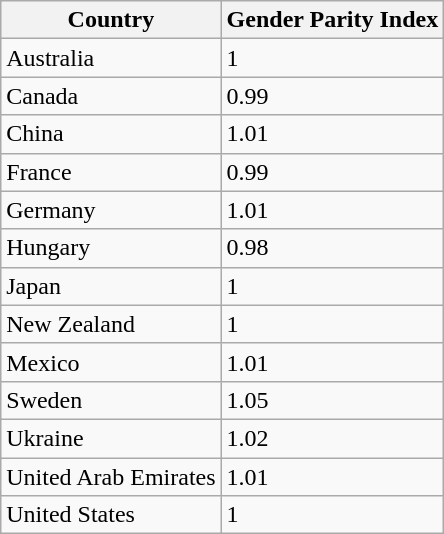<table class="wikitable sortable">
<tr>
<th>Country</th>
<th>Gender Parity Index</th>
</tr>
<tr>
<td>Australia</td>
<td>1</td>
</tr>
<tr>
<td>Canada</td>
<td>0.99</td>
</tr>
<tr>
<td>China</td>
<td>1.01</td>
</tr>
<tr>
<td>France</td>
<td>0.99</td>
</tr>
<tr>
<td>Germany</td>
<td>1.01</td>
</tr>
<tr>
<td>Hungary</td>
<td>0.98</td>
</tr>
<tr>
<td>Japan</td>
<td>1</td>
</tr>
<tr>
<td>New Zealand</td>
<td>1</td>
</tr>
<tr>
<td>Mexico</td>
<td>1.01</td>
</tr>
<tr>
<td>Sweden</td>
<td>1.05</td>
</tr>
<tr>
<td>Ukraine</td>
<td>1.02</td>
</tr>
<tr>
<td>United Arab Emirates</td>
<td>1.01</td>
</tr>
<tr>
<td>United States</td>
<td>1</td>
</tr>
</table>
